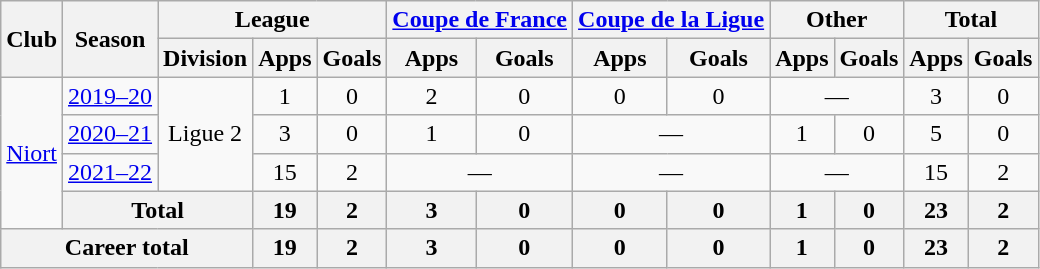<table class="wikitable" style="text-align: center">
<tr>
<th rowspan="2">Club</th>
<th rowspan="2">Season</th>
<th colspan="3">League</th>
<th colspan="2"><a href='#'>Coupe de France</a></th>
<th colspan="2"><a href='#'>Coupe de la Ligue</a></th>
<th colspan="2">Other</th>
<th colspan="2">Total</th>
</tr>
<tr>
<th>Division</th>
<th>Apps</th>
<th>Goals</th>
<th>Apps</th>
<th>Goals</th>
<th>Apps</th>
<th>Goals</th>
<th>Apps</th>
<th>Goals</th>
<th>Apps</th>
<th>Goals</th>
</tr>
<tr>
<td rowspan="4"><a href='#'>Niort</a></td>
<td><a href='#'>2019–20</a></td>
<td rowspan="3">Ligue 2</td>
<td>1</td>
<td>0</td>
<td>2</td>
<td>0</td>
<td>0</td>
<td>0</td>
<td colspan="2">—</td>
<td>3</td>
<td>0</td>
</tr>
<tr>
<td><a href='#'>2020–21</a></td>
<td>3</td>
<td>0</td>
<td>1</td>
<td>0</td>
<td colspan="2">—</td>
<td>1</td>
<td>0</td>
<td>5</td>
<td>0</td>
</tr>
<tr>
<td><a href='#'>2021–22</a></td>
<td>15</td>
<td>2</td>
<td colspan="2">—</td>
<td colspan="2">—</td>
<td colspan="2">—</td>
<td>15</td>
<td>2</td>
</tr>
<tr>
<th colspan="2">Total</th>
<th>19</th>
<th>2</th>
<th>3</th>
<th>0</th>
<th>0</th>
<th>0</th>
<th>1</th>
<th>0</th>
<th>23</th>
<th>2</th>
</tr>
<tr>
<th colspan="3">Career total</th>
<th>19</th>
<th>2</th>
<th>3</th>
<th>0</th>
<th>0</th>
<th>0</th>
<th>1</th>
<th>0</th>
<th>23</th>
<th>2</th>
</tr>
</table>
